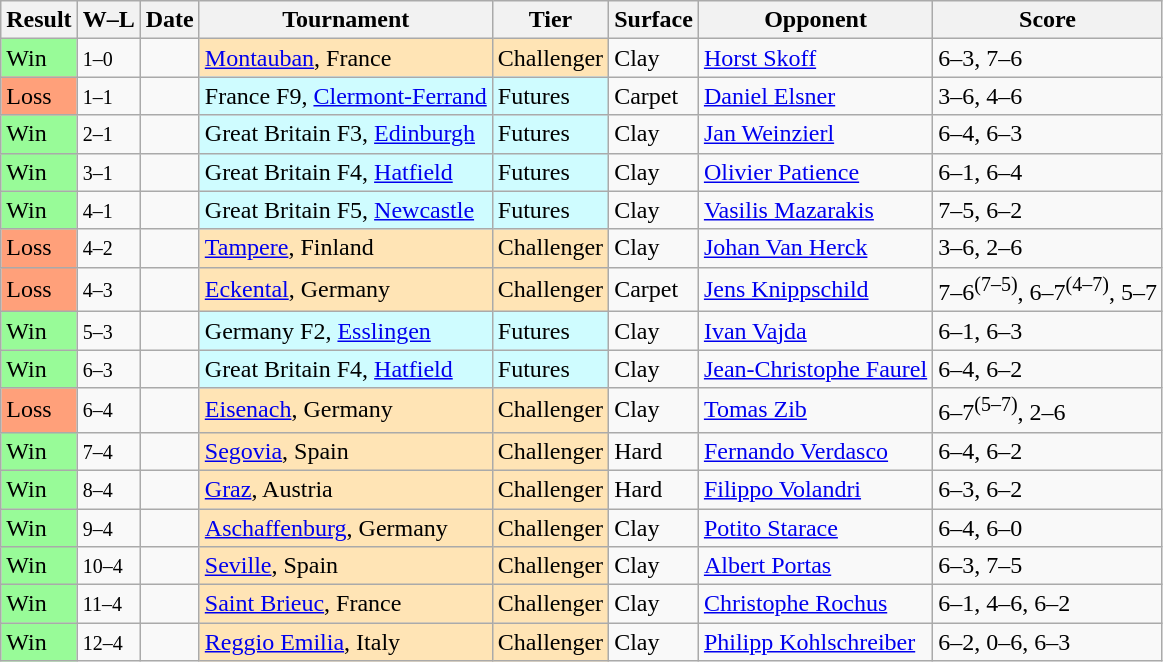<table class="sortable wikitable">
<tr>
<th>Result</th>
<th class="unsortable">W–L</th>
<th>Date</th>
<th>Tournament</th>
<th>Tier</th>
<th>Surface</th>
<th>Opponent</th>
<th class="unsortable">Score</th>
</tr>
<tr>
<td style="background:#98fb98;">Win</td>
<td><small>1–0</small></td>
<td></td>
<td style="background:moccasin;"><a href='#'>Montauban</a>, France</td>
<td style="background:moccasin;">Challenger</td>
<td>Clay</td>
<td> <a href='#'>Horst Skoff</a></td>
<td>6–3, 7–6</td>
</tr>
<tr>
<td style="background:#ffa07a;">Loss</td>
<td><small>1–1</small></td>
<td></td>
<td style="background:#cffcff;">France F9, <a href='#'>Clermont-Ferrand</a></td>
<td style="background:#cffcff;">Futures</td>
<td>Carpet</td>
<td> <a href='#'>Daniel Elsner</a></td>
<td>3–6, 4–6</td>
</tr>
<tr>
<td style="background:#98fb98;">Win</td>
<td><small>2–1</small></td>
<td></td>
<td style="background:#cffcff;">Great Britain F3, <a href='#'>Edinburgh</a></td>
<td style="background:#cffcff;">Futures</td>
<td>Clay</td>
<td> <a href='#'>Jan Weinzierl</a></td>
<td>6–4, 6–3</td>
</tr>
<tr>
<td style="background:#98fb98;">Win</td>
<td><small>3–1</small></td>
<td></td>
<td style="background:#cffcff;">Great Britain F4, <a href='#'>Hatfield</a></td>
<td style="background:#cffcff;">Futures</td>
<td>Clay</td>
<td> <a href='#'>Olivier Patience</a></td>
<td>6–1, 6–4</td>
</tr>
<tr>
<td style="background:#98fb98;">Win</td>
<td><small>4–1</small></td>
<td></td>
<td style="background:#cffcff;">Great Britain F5, <a href='#'>Newcastle</a></td>
<td style="background:#cffcff;">Futures</td>
<td>Clay</td>
<td> <a href='#'>Vasilis Mazarakis</a></td>
<td>7–5, 6–2</td>
</tr>
<tr>
<td style="background:#ffa07a;">Loss</td>
<td><small>4–2</small></td>
<td></td>
<td style="background:moccasin;"><a href='#'>Tampere</a>, Finland</td>
<td style="background:moccasin;">Challenger</td>
<td>Clay</td>
<td> <a href='#'>Johan Van Herck</a></td>
<td>3–6, 2–6</td>
</tr>
<tr>
<td style="background:#ffa07a;">Loss</td>
<td><small>4–3</small></td>
<td></td>
<td style="background:moccasin;"><a href='#'>Eckental</a>, Germany</td>
<td style="background:moccasin;">Challenger</td>
<td>Carpet</td>
<td> <a href='#'>Jens Knippschild</a></td>
<td>7–6<sup>(7–5)</sup>, 6–7<sup>(4–7)</sup>, 5–7</td>
</tr>
<tr>
<td style="background:#98fb98;">Win</td>
<td><small>5–3</small></td>
<td></td>
<td style="background:#cffcff;">Germany F2, <a href='#'>Esslingen</a></td>
<td style="background:#cffcff;">Futures</td>
<td>Clay</td>
<td> <a href='#'>Ivan Vajda</a></td>
<td>6–1, 6–3</td>
</tr>
<tr>
<td style="background:#98fb98;">Win</td>
<td><small>6–3</small></td>
<td></td>
<td style="background:#cffcff;">Great Britain F4, <a href='#'>Hatfield</a></td>
<td style="background:#cffcff;">Futures</td>
<td>Clay</td>
<td> <a href='#'>Jean-Christophe Faurel</a></td>
<td>6–4, 6–2</td>
</tr>
<tr>
<td style="background:#ffa07a;">Loss</td>
<td><small>6–4</small></td>
<td></td>
<td style="background:moccasin;"><a href='#'>Eisenach</a>, Germany</td>
<td style="background:moccasin;">Challenger</td>
<td>Clay</td>
<td> <a href='#'>Tomas Zib</a></td>
<td>6–7<sup>(5–7)</sup>, 2–6</td>
</tr>
<tr>
<td style="background:#98fb98;">Win</td>
<td><small>7–4</small></td>
<td></td>
<td style="background:moccasin;"><a href='#'>Segovia</a>, Spain</td>
<td style="background:moccasin;">Challenger</td>
<td>Hard</td>
<td> <a href='#'>Fernando Verdasco</a></td>
<td>6–4, 6–2</td>
</tr>
<tr>
<td style="background:#98fb98;">Win</td>
<td><small>8–4</small></td>
<td></td>
<td style="background:moccasin;"><a href='#'>Graz</a>, Austria</td>
<td style="background:moccasin;">Challenger</td>
<td>Hard</td>
<td> <a href='#'>Filippo Volandri</a></td>
<td>6–3, 6–2</td>
</tr>
<tr>
<td style="background:#98fb98;">Win</td>
<td><small>9–4</small></td>
<td></td>
<td style="background:moccasin;"><a href='#'>Aschaffenburg</a>, Germany</td>
<td style="background:moccasin;">Challenger</td>
<td>Clay</td>
<td> <a href='#'>Potito Starace</a></td>
<td>6–4, 6–0</td>
</tr>
<tr>
<td style="background:#98fb98;">Win</td>
<td><small>10–4</small></td>
<td></td>
<td style="background:moccasin;"><a href='#'>Seville</a>, Spain</td>
<td style="background:moccasin;">Challenger</td>
<td>Clay</td>
<td> <a href='#'>Albert Portas</a></td>
<td>6–3, 7–5</td>
</tr>
<tr>
<td style="background:#98fb98;">Win</td>
<td><small>11–4</small></td>
<td></td>
<td style="background:moccasin;"><a href='#'>Saint Brieuc</a>, France</td>
<td style="background:moccasin;">Challenger</td>
<td>Clay</td>
<td> <a href='#'>Christophe Rochus</a></td>
<td>6–1, 4–6, 6–2</td>
</tr>
<tr>
<td style="background:#98fb98;">Win</td>
<td><small>12–4</small></td>
<td></td>
<td style="background:moccasin;"><a href='#'>Reggio Emilia</a>, Italy</td>
<td style="background:moccasin;">Challenger</td>
<td>Clay</td>
<td> <a href='#'>Philipp Kohlschreiber</a></td>
<td>6–2, 0–6, 6–3</td>
</tr>
</table>
